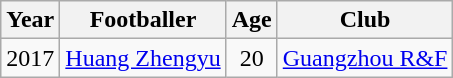<table class="wikitable" style="text-align:left;">
<tr>
<th>Year</th>
<th>Footballer</th>
<th>Age</th>
<th>Club</th>
</tr>
<tr>
<td>2017</td>
<td> <a href='#'>Huang Zhengyu</a></td>
<td align=center>20</td>
<td><a href='#'>Guangzhou R&F</a></td>
</tr>
</table>
